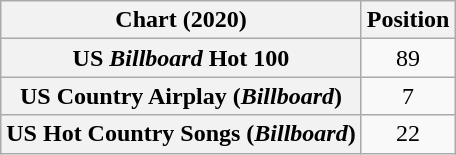<table class="wikitable sortable plainrowheaders" style="text-align:center">
<tr>
<th scope="col">Chart (2020)</th>
<th scope="col">Position</th>
</tr>
<tr>
<th scope="row">US <em>Billboard</em> Hot 100</th>
<td>89</td>
</tr>
<tr>
<th scope="row">US Country Airplay (<em>Billboard</em>)</th>
<td>7</td>
</tr>
<tr>
<th scope="row">US Hot Country Songs (<em>Billboard</em>)</th>
<td>22</td>
</tr>
</table>
